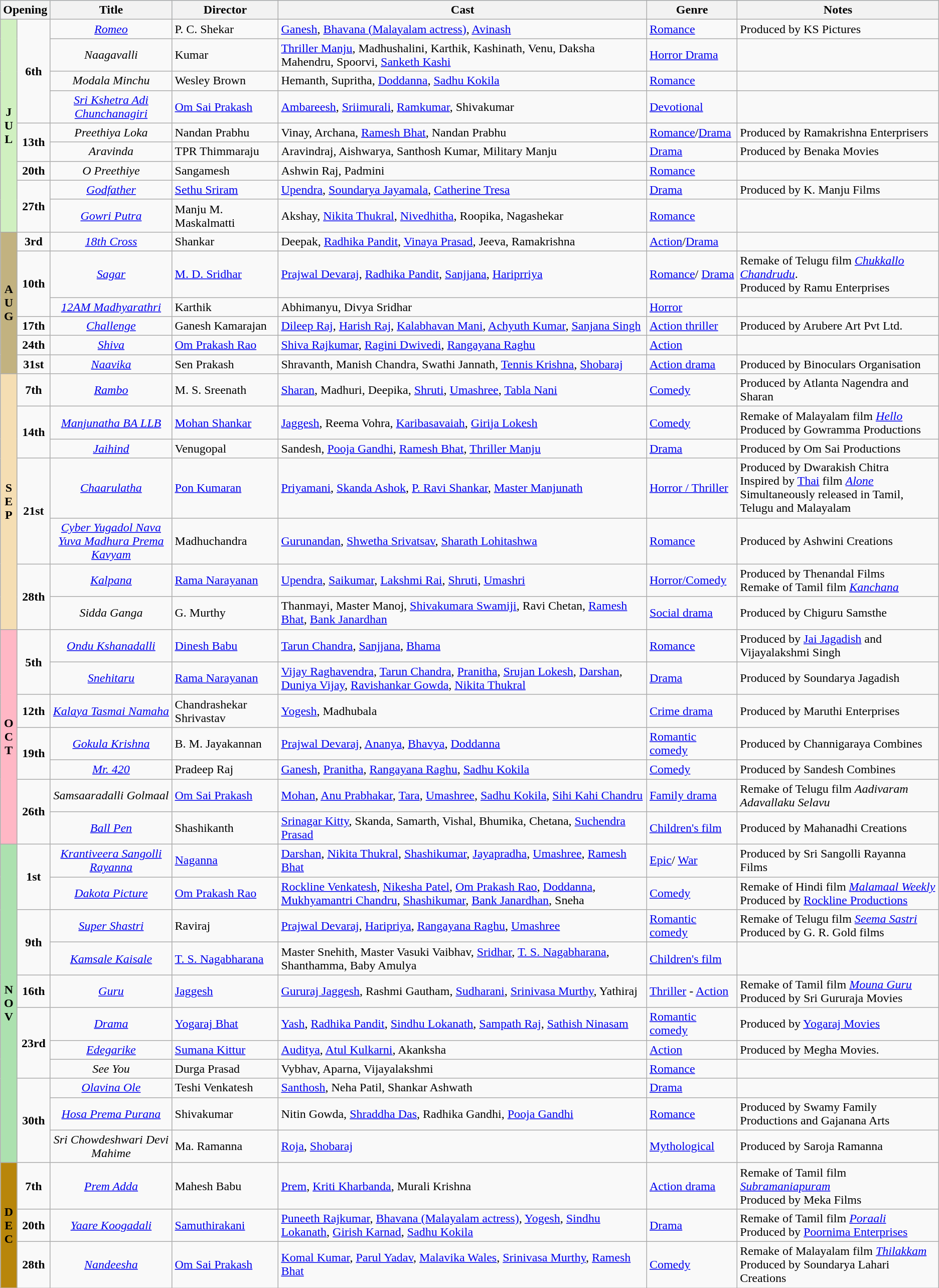<table class="wikitable">
<tr style="background:#b0e0e6; text-align:center;">
<th colspan="2"><strong>Opening</strong></th>
<th style="width:13%;"><strong>Title</strong></th>
<th><strong>Director</strong></th>
<th><strong>Cast</strong></th>
<th><strong>Genre</strong></th>
<th><strong>Notes</strong></th>
</tr>
<tr July!>
<td rowspan="9"   style="text-align:center; background:#d0f0c0; textcolor:#000;"><strong>J<br>U<br>L</strong></td>
<td rowspan="4" style="text-align:center;"><strong>6th</strong></td>
<td style="text-align:center;"><em><a href='#'>Romeo</a></em></td>
<td>P. C. Shekar</td>
<td><a href='#'>Ganesh</a>, <a href='#'>Bhavana (Malayalam actress)</a>, <a href='#'>Avinash</a></td>
<td><a href='#'>Romance</a></td>
<td>Produced by KS Pictures</td>
</tr>
<tr>
<td style="text-align:center;"><em>Naagavalli</em></td>
<td>Kumar</td>
<td><a href='#'>Thriller Manju</a>, Madhushalini, Karthik, Kashinath, Venu, Daksha Mahendru, Spoorvi, <a href='#'>Sanketh Kashi</a></td>
<td><a href='#'>Horror Drama</a></td>
<td></td>
</tr>
<tr>
<td style="text-align:center;"><em>Modala Minchu</em></td>
<td>Wesley Brown</td>
<td>Hemanth, Supritha, <a href='#'>Doddanna</a>, <a href='#'>Sadhu Kokila</a></td>
<td><a href='#'>Romance</a></td>
<td></td>
</tr>
<tr>
<td style="text-align:center;"><em><a href='#'>Sri Kshetra Adi Chunchanagiri</a></em></td>
<td><a href='#'>Om Sai Prakash</a></td>
<td><a href='#'>Ambareesh</a>, <a href='#'>Sriimurali</a>, <a href='#'>Ramkumar</a>, Shivakumar</td>
<td><a href='#'>Devotional</a></td>
<td></td>
</tr>
<tr>
<td rowspan="2" style="text-align:center;"><strong>13th</strong></td>
<td style="text-align:center;"><em>Preethiya Loka</em></td>
<td>Nandan Prabhu</td>
<td>Vinay, Archana, <a href='#'>Ramesh Bhat</a>, Nandan Prabhu</td>
<td><a href='#'>Romance</a>/<a href='#'>Drama</a></td>
<td>Produced by Ramakrishna Enterprisers</td>
</tr>
<tr>
<td style="text-align:center;"><em>Aravinda</em></td>
<td>TPR Thimmaraju</td>
<td>Aravindraj, Aishwarya, Santhosh Kumar, Military Manju</td>
<td><a href='#'>Drama</a></td>
<td>Produced by Benaka Movies</td>
</tr>
<tr>
<td style="text-align:center;"><strong>20th</strong></td>
<td style="text-align:center;"><em>O Preethiye</em></td>
<td>Sangamesh</td>
<td>Ashwin Raj, Padmini</td>
<td><a href='#'>Romance</a></td>
<td></td>
</tr>
<tr>
<td rowspan="2" style="text-align:center;"><strong>27th</strong></td>
<td style="text-align:center;"><em><a href='#'>Godfather</a></em></td>
<td><a href='#'>Sethu Sriram</a></td>
<td><a href='#'>Upendra</a>, <a href='#'>Soundarya Jayamala</a>, <a href='#'>Catherine Tresa</a></td>
<td><a href='#'>Drama</a></td>
<td>Produced by K. Manju Films</td>
</tr>
<tr>
<td style="text-align:center;"><em><a href='#'>Gowri Putra</a></em></td>
<td>Manju M. Maskalmatti</td>
<td>Akshay, <a href='#'>Nikita Thukral</a>, <a href='#'>Nivedhitha</a>, Roopika, Nagashekar</td>
<td><a href='#'>Romance</a></td>
<td></td>
</tr>
<tr August!>
<td rowspan="6"   style="text-align:center; background:#c2b280; textcolor:#000;"><strong>A<br>U<br>G</strong></td>
<td style="text-align:center;"><strong>3rd</strong></td>
<td style="text-align:center;"><em><a href='#'>18th Cross</a></em></td>
<td>Shankar</td>
<td>Deepak, <a href='#'>Radhika Pandit</a>, <a href='#'>Vinaya Prasad</a>, Jeeva, Ramakrishna</td>
<td><a href='#'>Action</a>/<a href='#'>Drama</a></td>
<td></td>
</tr>
<tr>
<td rowspan="2" style="text-align:center;"><strong>10th</strong></td>
<td style="text-align:center;"><em><a href='#'>Sagar</a></em></td>
<td><a href='#'>M. D. Sridhar</a></td>
<td><a href='#'>Prajwal Devaraj</a>, <a href='#'>Radhika Pandit</a>, <a href='#'>Sanjjana</a>, <a href='#'>Hariprriya</a></td>
<td><a href='#'>Romance</a>/ <a href='#'>Drama</a></td>
<td>Remake of Telugu film <em><a href='#'>Chukkallo Chandrudu</a></em>. <br> Produced by Ramu Enterprises </td>
</tr>
<tr>
<td style="text-align:center;"><em><a href='#'>12AM Madhyarathri</a></em></td>
<td>Karthik</td>
<td>Abhimanyu, Divya Sridhar</td>
<td><a href='#'>Horror</a></td>
<td></td>
</tr>
<tr>
<td style="text-align:center;"><strong>17th</strong></td>
<td style="text-align:center;"><em><a href='#'>Challenge</a></em></td>
<td>Ganesh Kamarajan</td>
<td><a href='#'>Dileep Raj</a>, <a href='#'>Harish Raj</a>, <a href='#'>Kalabhavan Mani</a>, <a href='#'>Achyuth Kumar</a>, <a href='#'>Sanjana Singh</a></td>
<td><a href='#'>Action thriller</a></td>
<td>Produced by Arubere Art Pvt Ltd.</td>
</tr>
<tr>
<td style="text-align:center;"><strong>24th</strong></td>
<td style="text-align:center;"><em><a href='#'>Shiva</a></em></td>
<td><a href='#'>Om Prakash Rao</a></td>
<td><a href='#'>Shiva Rajkumar</a>, <a href='#'>Ragini Dwivedi</a>, <a href='#'>Rangayana Raghu</a></td>
<td><a href='#'>Action</a></td>
<td></td>
</tr>
<tr>
<td style="text-align:center;"><strong>31st</strong></td>
<td style="text-align:center;"><em><a href='#'>Naavika</a></em></td>
<td>Sen Prakash</td>
<td>Shravanth, Manish Chandra, Swathi Jannath, <a href='#'>Tennis Krishna</a>, <a href='#'>Shobaraj</a></td>
<td><a href='#'>Action drama</a></td>
<td>Produced by Binoculars Organisation </td>
</tr>
<tr September!>
<td rowspan="7"   style="text-align:center; background:wheat; textcolor:#000;"><strong>S<br>E<br>P</strong></td>
<td style="text-align:center;"><strong>7th</strong></td>
<td style="text-align:center;"><em><a href='#'>Rambo</a></em></td>
<td>M. S. Sreenath</td>
<td><a href='#'>Sharan</a>, Madhuri, Deepika, <a href='#'>Shruti</a>, <a href='#'>Umashree</a>, <a href='#'>Tabla Nani</a></td>
<td><a href='#'>Comedy</a></td>
<td>Produced by Atlanta Nagendra and Sharan </td>
</tr>
<tr>
<td rowspan="2" style="text-align:center;"><strong>14th</strong></td>
<td style="text-align:center;"><em><a href='#'>Manjunatha BA LLB</a></em></td>
<td><a href='#'>Mohan Shankar</a></td>
<td><a href='#'>Jaggesh</a>, Reema Vohra, <a href='#'>Karibasavaiah</a>, <a href='#'>Girija Lokesh</a></td>
<td><a href='#'>Comedy</a></td>
<td>Remake of Malayalam film <em><a href='#'>Hello</a></em> <br> Produced by Gowramma Productions </td>
</tr>
<tr>
<td style="text-align:center;"><em><a href='#'>Jaihind</a></em></td>
<td>Venugopal</td>
<td>Sandesh, <a href='#'>Pooja Gandhi</a>, <a href='#'>Ramesh Bhat</a>, <a href='#'>Thriller Manju</a></td>
<td><a href='#'>Drama</a></td>
<td>Produced by Om Sai Productions </td>
</tr>
<tr>
<td rowspan="2" style="text-align:center;"><strong>21st</strong></td>
<td style="text-align:center;"><em><a href='#'>Chaarulatha</a></em></td>
<td><a href='#'>Pon Kumaran</a></td>
<td><a href='#'>Priyamani</a>, <a href='#'>Skanda Ashok</a>, <a href='#'>P. Ravi Shankar</a>, <a href='#'>Master Manjunath</a></td>
<td><a href='#'>Horror / Thriller</a></td>
<td>Produced by Dwarakish Chitra <br> Inspired by <a href='#'>Thai</a> film <em><a href='#'>Alone</a></em> <br> Simultaneously released in Tamil, Telugu and Malayalam </td>
</tr>
<tr>
<td style="text-align:center;"><em><a href='#'>Cyber Yugadol Nava Yuva Madhura Prema Kavyam</a></em></td>
<td>Madhuchandra</td>
<td><a href='#'>Gurunandan</a>, <a href='#'>Shwetha Srivatsav</a>, <a href='#'>Sharath Lohitashwa</a></td>
<td><a href='#'>Romance</a></td>
<td>Produced by Ashwini Creations </td>
</tr>
<tr>
<td rowspan="2" style="text-align:center;"><strong>28th</strong></td>
<td style="text-align:center;"><em><a href='#'>Kalpana</a></em></td>
<td><a href='#'>Rama Narayanan</a></td>
<td><a href='#'>Upendra</a>, <a href='#'>Saikumar</a>, <a href='#'>Lakshmi Rai</a>, <a href='#'>Shruti</a>, <a href='#'>Umashri</a></td>
<td><a href='#'>Horror/Comedy</a></td>
<td>Produced by Thenandal Films <br> Remake of Tamil film <em><a href='#'>Kanchana</a></em></td>
</tr>
<tr>
<td style="text-align:center;"><em>Sidda Ganga</em></td>
<td>G. Murthy</td>
<td>Thanmayi, Master Manoj, <a href='#'>Shivakumara Swamiji</a>, Ravi Chetan, <a href='#'>Ramesh Bhat</a>, <a href='#'>Bank Janardhan</a></td>
<td><a href='#'>Social drama</a></td>
<td>Produced by Chiguru Samsthe </td>
</tr>
<tr October!>
<td rowspan="7"   style="text-align:center; background:#ffb7c5; textcolor:#000;"><strong>O<br>C<br>T</strong></td>
<td rowspan="2" style="text-align:center;"><strong>5th</strong></td>
<td style="text-align:center;"><em><a href='#'>Ondu Kshanadalli</a></em></td>
<td><a href='#'>Dinesh Babu</a></td>
<td><a href='#'>Tarun Chandra</a>, <a href='#'>Sanjjana</a>, <a href='#'>Bhama</a></td>
<td><a href='#'>Romance</a></td>
<td>Produced by <a href='#'>Jai Jagadish</a> and Vijayalakshmi Singh </td>
</tr>
<tr>
<td style="text-align:center;"><em><a href='#'>Snehitaru</a></em></td>
<td><a href='#'>Rama Narayanan</a></td>
<td><a href='#'>Vijay Raghavendra</a>, <a href='#'>Tarun Chandra</a>, <a href='#'>Pranitha</a>, <a href='#'>Srujan Lokesh</a>, <a href='#'>Darshan</a>, <a href='#'>Duniya Vijay</a>, <a href='#'>Ravishankar Gowda</a>, <a href='#'>Nikita Thukral</a></td>
<td><a href='#'>Drama</a></td>
<td>Produced by Soundarya Jagadish </td>
</tr>
<tr>
<td style="text-align:center;"><strong>12th</strong></td>
<td style="text-align:center;"><em><a href='#'>Kalaya Tasmai Namaha</a></em></td>
<td>Chandrashekar Shrivastav</td>
<td><a href='#'>Yogesh</a>, Madhubala</td>
<td><a href='#'>Crime drama</a></td>
<td>Produced by Maruthi Enterprises </td>
</tr>
<tr>
<td rowspan="2" style="text-align:center;"><strong>19th</strong></td>
<td style="text-align:center;"><em><a href='#'>Gokula Krishna</a></em></td>
<td>B. M. Jayakannan</td>
<td><a href='#'>Prajwal Devaraj</a>, <a href='#'>Ananya</a>, <a href='#'>Bhavya</a>, <a href='#'>Doddanna</a></td>
<td><a href='#'>Romantic comedy</a></td>
<td>Produced by Channigaraya Combines</td>
</tr>
<tr>
<td style="text-align:center;"><em><a href='#'>Mr. 420</a></em></td>
<td>Pradeep Raj</td>
<td><a href='#'>Ganesh</a>, <a href='#'>Pranitha</a>, <a href='#'>Rangayana Raghu</a>, <a href='#'>Sadhu Kokila</a></td>
<td><a href='#'>Comedy</a></td>
<td>Produced by Sandesh Combines </td>
</tr>
<tr>
<td rowspan="2" style="text-align:center;"><strong>26th</strong></td>
<td style="text-align:center;"><em>Samsaaradalli Golmaal</em></td>
<td><a href='#'>Om Sai Prakash</a></td>
<td><a href='#'>Mohan</a>, <a href='#'>Anu Prabhakar</a>, <a href='#'>Tara</a>, <a href='#'>Umashree</a>, <a href='#'>Sadhu Kokila</a>, <a href='#'>Sihi Kahi Chandru</a></td>
<td><a href='#'>Family drama</a></td>
<td>Remake of Telugu film <em>Aadivaram Adavallaku Selavu</em> </td>
</tr>
<tr>
<td style="text-align:center;"><em><a href='#'>Ball Pen</a></em></td>
<td>Shashikanth</td>
<td><a href='#'>Srinagar Kitty</a>, Skanda, Samarth, Vishal, Bhumika, Chetana, <a href='#'>Suchendra Prasad</a></td>
<td><a href='#'>Children's film</a></td>
<td>Produced by Mahanadhi Creations</td>
</tr>
<tr November!>
<td rowspan="11"   style="text-align:center; background:#ace1af; textcolor:#000;"><strong>N<br>O<br>V</strong></td>
<td rowspan="2" style="text-align:center;"><strong>1st</strong></td>
<td style="text-align:center;"><em><a href='#'>Krantiveera Sangolli Rayanna</a></em></td>
<td><a href='#'>Naganna</a></td>
<td><a href='#'>Darshan</a>, <a href='#'>Nikita Thukral</a>, <a href='#'>Shashikumar</a>, <a href='#'>Jayapradha</a>, <a href='#'>Umashree</a>, <a href='#'>Ramesh Bhat</a></td>
<td><a href='#'>Epic</a>/ <a href='#'>War</a></td>
<td>Produced by Sri Sangolli Rayanna Films </td>
</tr>
<tr>
<td style="text-align:center;"><em><a href='#'>Dakota Picture</a></em></td>
<td><a href='#'>Om Prakash Rao</a></td>
<td><a href='#'>Rockline Venkatesh</a>, <a href='#'>Nikesha Patel</a>, <a href='#'>Om Prakash Rao</a>, <a href='#'>Doddanna</a>, <a href='#'>Mukhyamantri Chandru</a>, <a href='#'>Shashikumar</a>, <a href='#'>Bank Janardhan</a>, Sneha</td>
<td><a href='#'>Comedy</a></td>
<td>Remake of Hindi film <em><a href='#'>Malamaal Weekly</a></em> <br> Produced by <a href='#'>Rockline Productions</a></td>
</tr>
<tr>
<td rowspan="2" style="text-align:center;"><strong>9th</strong></td>
<td style="text-align:center;"><em><a href='#'>Super Shastri</a></em></td>
<td>Raviraj</td>
<td><a href='#'>Prajwal Devaraj</a>, <a href='#'>Haripriya</a>, <a href='#'>Rangayana Raghu</a>, <a href='#'>Umashree</a></td>
<td><a href='#'>Romantic comedy</a></td>
<td>Remake of Telugu film <em><a href='#'>Seema Sastri</a></em> <br> Produced by G. R. Gold films </td>
</tr>
<tr>
<td style="text-align:center;"><em><a href='#'>Kamsale Kaisale</a></em></td>
<td><a href='#'>T. S. Nagabharana</a></td>
<td>Master Snehith, Master Vasuki Vaibhav, <a href='#'>Sridhar</a>, <a href='#'>T. S. Nagabharana</a>, Shanthamma, Baby Amulya</td>
<td><a href='#'>Children's film</a></td>
<td></td>
</tr>
<tr>
<td style="text-align:center;"><strong>16th</strong></td>
<td style="text-align:center;"><em><a href='#'>Guru</a></em></td>
<td><a href='#'>Jaggesh</a></td>
<td><a href='#'>Gururaj Jaggesh</a>, Rashmi Gautham, <a href='#'>Sudharani</a>, <a href='#'>Srinivasa Murthy</a>, Yathiraj</td>
<td><a href='#'>Thriller</a> - <a href='#'>Action</a></td>
<td>Remake of Tamil film <em><a href='#'>Mouna Guru</a></em> <br> Produced by Sri Gururaja Movies </td>
</tr>
<tr>
<td rowspan="3" style="text-align:center;"><strong>23rd</strong></td>
<td style="text-align:center;"><em><a href='#'>Drama</a></em></td>
<td><a href='#'>Yogaraj Bhat</a></td>
<td><a href='#'>Yash</a>, <a href='#'>Radhika Pandit</a>, <a href='#'>Sindhu Lokanath</a>, <a href='#'>Sampath Raj</a>, <a href='#'>Sathish Ninasam</a></td>
<td><a href='#'>Romantic comedy</a></td>
<td>Produced by <a href='#'>Yogaraj Movies</a></td>
</tr>
<tr>
<td style="text-align:center;"><em><a href='#'>Edegarike</a></em></td>
<td><a href='#'>Sumana Kittur</a></td>
<td><a href='#'>Auditya</a>, <a href='#'>Atul Kulkarni</a>, Akanksha</td>
<td><a href='#'>Action</a></td>
<td>Produced by Megha Movies.<br></td>
</tr>
<tr>
<td style="text-align:center;"><em>See You</em></td>
<td>Durga Prasad</td>
<td>Vybhav, Aparna, Vijayalakshmi</td>
<td><a href='#'>Romance</a></td>
<td></td>
</tr>
<tr>
<td rowspan="3" style="text-align:center;"><strong>30th</strong></td>
<td style="text-align:center;"><em><a href='#'>Olavina Ole</a></em></td>
<td>Teshi Venkatesh</td>
<td><a href='#'>Santhosh</a>, Neha Patil, Shankar Ashwath</td>
<td><a href='#'>Drama</a></td>
<td></td>
</tr>
<tr>
<td style="text-align:center;"><em><a href='#'>Hosa Prema Purana</a></em></td>
<td>Shivakumar</td>
<td>Nitin Gowda, <a href='#'>Shraddha Das</a>, Radhika Gandhi, <a href='#'>Pooja Gandhi</a></td>
<td><a href='#'>Romance</a></td>
<td>Produced by Swamy Family Productions and Gajanana Arts </td>
</tr>
<tr>
<td style="text-align:center;"><em>Sri Chowdeshwari Devi Mahime</em></td>
<td>Ma. Ramanna</td>
<td><a href='#'>Roja</a>, <a href='#'>Shobaraj</a></td>
<td><a href='#'>Mythological</a></td>
<td>Produced by Saroja Ramanna </td>
</tr>
<tr December!>
<td rowspan="3"   style="text-align:center; background:#b8860b; textcolor:#000;"><strong>D<br>E<br>C</strong></td>
<td rowspan="1" style="text-align:center;"><strong>7th</strong></td>
<td style="text-align:center;"><em><a href='#'>Prem Adda</a></em></td>
<td>Mahesh Babu</td>
<td><a href='#'>Prem</a>, <a href='#'>Kriti Kharbanda</a>, Murali Krishna</td>
<td><a href='#'>Action drama</a></td>
<td>Remake of Tamil film <em><a href='#'>Subramaniapuram</a></em> <br> Produced by Meka Films </td>
</tr>
<tr>
<td style="text-align:center;"><strong>20th</strong></td>
<td style="text-align:center;"><em><a href='#'>Yaare Koogadali</a></em></td>
<td><a href='#'>Samuthirakani</a></td>
<td><a href='#'>Puneeth Rajkumar</a>, <a href='#'>Bhavana (Malayalam actress)</a>, <a href='#'>Yogesh</a>, <a href='#'>Sindhu Lokanath</a>, <a href='#'>Girish Karnad</a>, <a href='#'>Sadhu Kokila</a></td>
<td><a href='#'>Drama</a></td>
<td>Remake of Tamil film <em><a href='#'>Poraali</a></em> <br> Produced by <a href='#'>Poornima Enterprises</a></td>
</tr>
<tr>
<td style="text-align:center;"><strong>28th</strong></td>
<td style="text-align:center;"><em><a href='#'>Nandeesha</a></em></td>
<td><a href='#'>Om Sai Prakash</a></td>
<td><a href='#'>Komal Kumar</a>, <a href='#'>Parul Yadav</a>, <a href='#'>Malavika Wales</a>, <a href='#'>Srinivasa Murthy</a>, <a href='#'>Ramesh Bhat</a></td>
<td><a href='#'>Comedy</a></td>
<td>Remake of Malayalam film <em><a href='#'>Thilakkam</a></em> <br> Produced by Soundarya Lahari Creations </td>
</tr>
</table>
